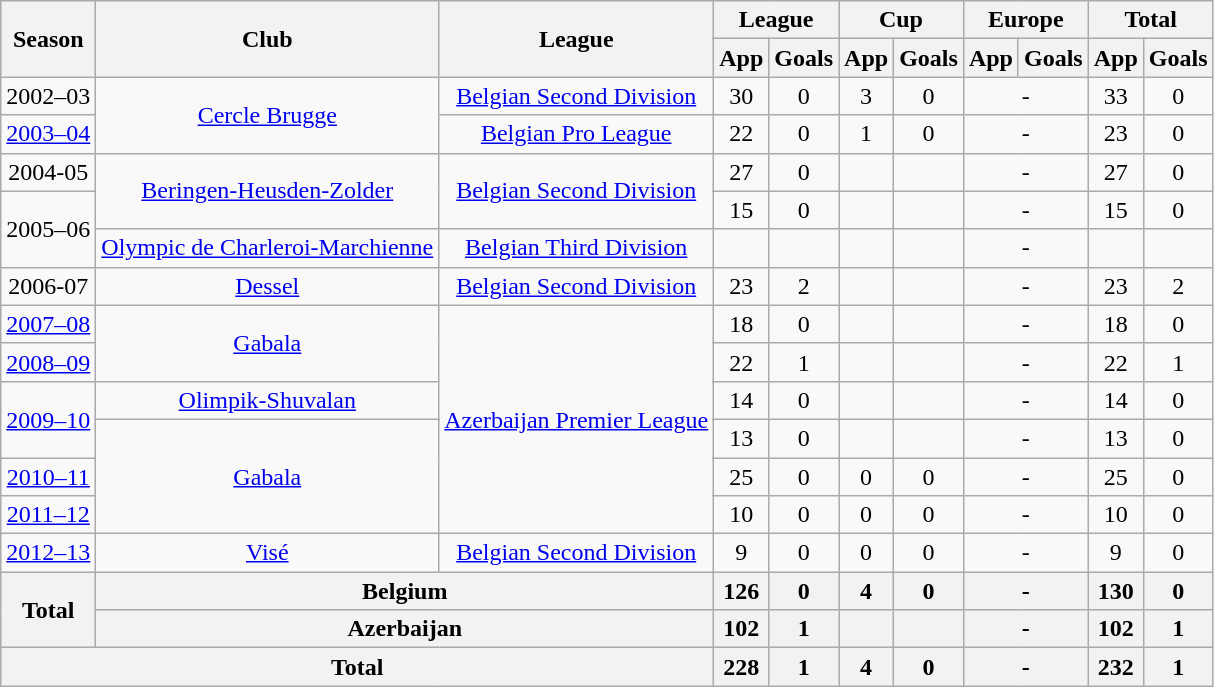<table class="wikitable">
<tr>
<th rowspan=2>Season</th>
<th ! rowspan=2>Club</th>
<th ! rowspan=2>League</th>
<th ! colspan=2>League</th>
<th ! colspan=2>Cup</th>
<th ! colspan=2>Europe</th>
<th colspan=3>Total</th>
</tr>
<tr>
<th>App</th>
<th>Goals</th>
<th>App</th>
<th>Goals</th>
<th>App</th>
<th>Goals</th>
<th>App</th>
<th>Goals</th>
</tr>
<tr align=center>
<td>2002–03</td>
<td rowspan="2"><a href='#'>Cercle Brugge</a></td>
<td><a href='#'>Belgian Second Division</a></td>
<td>30</td>
<td>0</td>
<td>3</td>
<td>0</td>
<td colspan="2">-</td>
<td>33</td>
<td>0</td>
</tr>
<tr align=center>
<td><a href='#'>2003–04</a></td>
<td><a href='#'>Belgian Pro League</a></td>
<td>22</td>
<td>0</td>
<td>1</td>
<td>0</td>
<td colspan="2">-</td>
<td>23</td>
<td>0</td>
</tr>
<tr align=center>
<td>2004-05</td>
<td rowspan="2"><a href='#'>Beringen-Heusden-Zolder</a></td>
<td rowspan="2"><a href='#'>Belgian Second Division</a></td>
<td>27</td>
<td>0</td>
<td></td>
<td></td>
<td colspan="2">-</td>
<td>27</td>
<td>0</td>
</tr>
<tr align=center>
<td rowspan="2">2005–06</td>
<td>15</td>
<td>0</td>
<td></td>
<td></td>
<td colspan="2">-</td>
<td>15</td>
<td>0</td>
</tr>
<tr align=center>
<td><a href='#'>Olympic de Charleroi-Marchienne</a></td>
<td><a href='#'>Belgian Third Division</a></td>
<td></td>
<td></td>
<td></td>
<td></td>
<td colspan="2">-</td>
<td></td>
<td></td>
</tr>
<tr align=center>
<td>2006-07</td>
<td><a href='#'>Dessel</a></td>
<td><a href='#'>Belgian Second Division</a></td>
<td>23</td>
<td>2</td>
<td></td>
<td></td>
<td colspan="2">-</td>
<td>23</td>
<td>2</td>
</tr>
<tr align=center>
<td><a href='#'>2007–08</a></td>
<td rowspan="2"><a href='#'>Gabala</a></td>
<td rowspan="6"><a href='#'>Azerbaijan Premier League</a></td>
<td>18</td>
<td>0</td>
<td></td>
<td></td>
<td colspan="2">-</td>
<td>18</td>
<td>0</td>
</tr>
<tr align=center>
<td><a href='#'>2008–09</a></td>
<td>22</td>
<td>1</td>
<td></td>
<td></td>
<td colspan="2">-</td>
<td>22</td>
<td>1</td>
</tr>
<tr align=center>
<td rowspan="2"><a href='#'>2009–10</a></td>
<td><a href='#'>Olimpik-Shuvalan</a></td>
<td>14</td>
<td>0</td>
<td></td>
<td></td>
<td colspan="2">-</td>
<td>14</td>
<td>0</td>
</tr>
<tr align=center>
<td rowspan="3"><a href='#'>Gabala</a></td>
<td>13</td>
<td>0</td>
<td></td>
<td></td>
<td colspan="2">-</td>
<td>13</td>
<td>0</td>
</tr>
<tr align=center>
<td><a href='#'>2010–11</a></td>
<td>25</td>
<td>0</td>
<td>0</td>
<td>0</td>
<td colspan="2">-</td>
<td>25</td>
<td>0</td>
</tr>
<tr align=center>
<td><a href='#'>2011–12</a></td>
<td>10</td>
<td>0</td>
<td>0</td>
<td>0</td>
<td colspan="2">-</td>
<td>10</td>
<td>0</td>
</tr>
<tr align=center>
<td><a href='#'>2012–13</a></td>
<td><a href='#'>Visé</a></td>
<td><a href='#'>Belgian Second Division</a></td>
<td>9</td>
<td>0</td>
<td>0</td>
<td>0</td>
<td colspan="2">-</td>
<td>9</td>
<td>0</td>
</tr>
<tr>
<th rowspan=2>Total</th>
<th colspan=2>Belgium</th>
<th>126</th>
<th>0</th>
<th>4</th>
<th>0</th>
<th colspan="2">-</th>
<th>130</th>
<th>0</th>
</tr>
<tr>
<th colspan=2>Azerbaijan</th>
<th>102</th>
<th>1</th>
<th></th>
<th></th>
<th colspan="2">-</th>
<th>102</th>
<th>1</th>
</tr>
<tr align=center>
<th colspan="3">Total</th>
<th>228</th>
<th>1</th>
<th>4</th>
<th>0</th>
<th colspan="2">-</th>
<th>232</th>
<th>1</th>
</tr>
</table>
